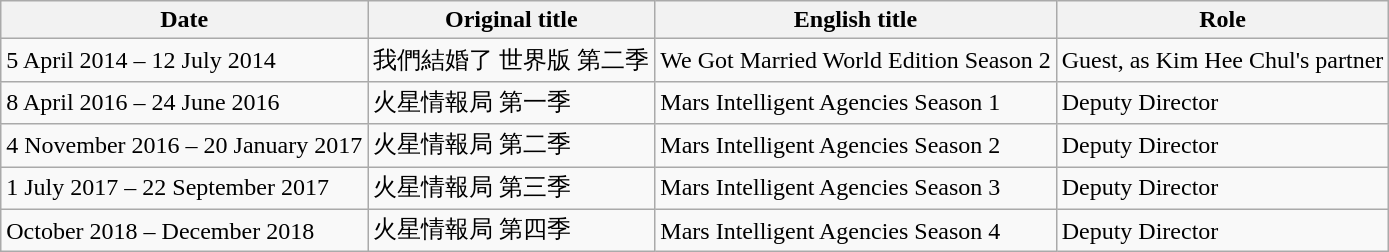<table class="wikitable sortable">
<tr>
<th>Date</th>
<th>Original title</th>
<th>English title</th>
<th>Role</th>
</tr>
<tr>
<td>5 April 2014 – 12 July 2014</td>
<td>我們結婚了 世界版 第二季</td>
<td>We Got Married World Edition Season 2</td>
<td>Guest, as Kim Hee Chul's partner</td>
</tr>
<tr>
<td>8 April 2016 – 24 June 2016</td>
<td>火星情報局 第一季</td>
<td>Mars Intelligent Agencies Season 1</td>
<td>Deputy Director</td>
</tr>
<tr>
<td>4 November 2016 – 20 January 2017</td>
<td>火星情報局 第二季</td>
<td>Mars Intelligent Agencies Season 2</td>
<td>Deputy Director</td>
</tr>
<tr>
<td>1 July 2017 – 22 September 2017</td>
<td>火星情報局 第三季</td>
<td>Mars Intelligent Agencies Season 3</td>
<td>Deputy Director</td>
</tr>
<tr>
<td>October 2018 – December 2018</td>
<td>火星情報局 第四季</td>
<td>Mars Intelligent Agencies Season 4</td>
<td>Deputy Director</td>
</tr>
</table>
